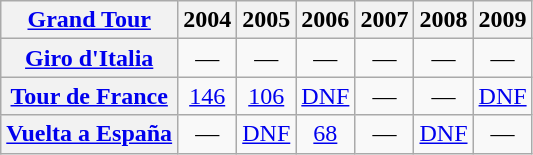<table class="wikitable plainrowheaders">
<tr>
<th scope="col"><a href='#'>Grand Tour</a></th>
<th scope="col">2004</th>
<th scope="col">2005</th>
<th scope="col">2006</th>
<th scope="col">2007</th>
<th scope="col">2008</th>
<th scope="col">2009</th>
</tr>
<tr style="text-align:center;">
<th scope="row"> <a href='#'>Giro d'Italia</a></th>
<td>—</td>
<td>—</td>
<td>—</td>
<td>—</td>
<td>—</td>
<td>—</td>
</tr>
<tr style="text-align:center;">
<th scope="row"> <a href='#'>Tour de France</a></th>
<td><a href='#'>146</a></td>
<td><a href='#'>106</a></td>
<td><a href='#'>DNF</a></td>
<td>—</td>
<td>—</td>
<td><a href='#'>DNF</a></td>
</tr>
<tr style="text-align:center;">
<th scope="row"> <a href='#'>Vuelta a España</a></th>
<td>—</td>
<td><a href='#'>DNF</a></td>
<td><a href='#'>68</a></td>
<td>—</td>
<td><a href='#'>DNF</a></td>
<td>—</td>
</tr>
</table>
